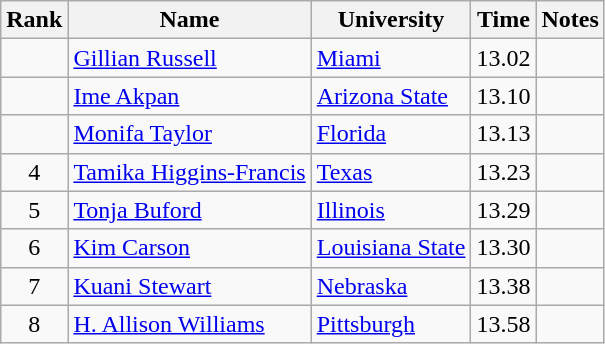<table class="wikitable sortable" style="text-align:center">
<tr>
<th>Rank</th>
<th>Name</th>
<th>University</th>
<th>Time</th>
<th>Notes</th>
</tr>
<tr>
<td></td>
<td align=left><a href='#'>Gillian Russell</a> </td>
<td align=left><a href='#'>Miami</a></td>
<td>13.02</td>
<td></td>
</tr>
<tr>
<td></td>
<td align=left><a href='#'>Ime Akpan</a> </td>
<td align=left><a href='#'>Arizona State</a></td>
<td>13.10</td>
<td></td>
</tr>
<tr>
<td></td>
<td align=left><a href='#'>Monifa Taylor</a></td>
<td align="left"><a href='#'>Florida</a></td>
<td>13.13</td>
<td></td>
</tr>
<tr>
<td>4</td>
<td align=left><a href='#'>Tamika Higgins-Francis</a></td>
<td align="left"><a href='#'>Texas</a></td>
<td>13.23</td>
<td></td>
</tr>
<tr>
<td>5</td>
<td align=left><a href='#'>Tonja Buford</a></td>
<td align=left><a href='#'>Illinois</a></td>
<td>13.29</td>
<td></td>
</tr>
<tr>
<td>6</td>
<td align=left><a href='#'>Kim Carson</a></td>
<td align="left"><a href='#'>Louisiana State</a></td>
<td>13.30</td>
<td></td>
</tr>
<tr>
<td>7</td>
<td align=left><a href='#'>Kuani Stewart</a></td>
<td align="left"><a href='#'>Nebraska</a></td>
<td>13.38</td>
<td></td>
</tr>
<tr>
<td>8</td>
<td align=left><a href='#'>H. Allison Williams</a></td>
<td align="left"><a href='#'>Pittsburgh</a></td>
<td>13.58</td>
<td></td>
</tr>
</table>
